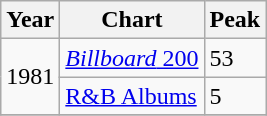<table class="wikitable">
<tr>
<th>Year</th>
<th>Chart</th>
<th>Peak</th>
</tr>
<tr>
<td rowspan="2">1981</td>
<td><a href='#'><em>Billboard</em> 200</a></td>
<td>53</td>
</tr>
<tr>
<td><a href='#'>R&B Albums</a></td>
<td>5</td>
</tr>
<tr>
</tr>
</table>
